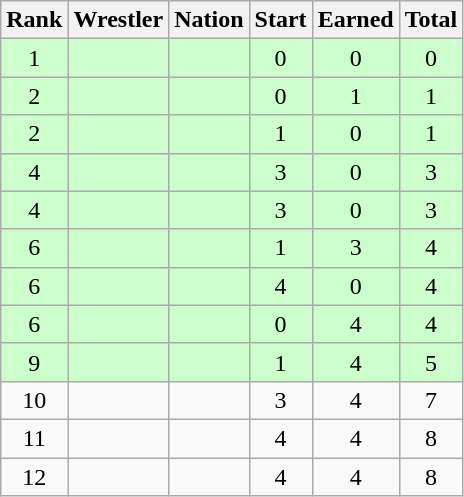<table class="wikitable sortable" style="text-align:center;">
<tr>
<th>Rank</th>
<th>Wrestler</th>
<th>Nation</th>
<th>Start</th>
<th>Earned</th>
<th>Total</th>
</tr>
<tr style="background:#cfc;">
<td>1</td>
<td align=left></td>
<td align=left></td>
<td>0</td>
<td>0</td>
<td>0</td>
</tr>
<tr style="background:#cfc;">
<td>2</td>
<td align=left></td>
<td align=left></td>
<td>0</td>
<td>1</td>
<td>1</td>
</tr>
<tr style="background:#cfc;">
<td>2</td>
<td align=left></td>
<td align=left></td>
<td>1</td>
<td>0</td>
<td>1</td>
</tr>
<tr style="background:#cfc;">
<td>4</td>
<td align=left></td>
<td align=left></td>
<td>3</td>
<td>0</td>
<td>3</td>
</tr>
<tr style="background:#cfc;">
<td>4</td>
<td align=left></td>
<td align=left></td>
<td>3</td>
<td>0</td>
<td>3</td>
</tr>
<tr style="background:#cfc;">
<td>6</td>
<td align=left></td>
<td align=left></td>
<td>1</td>
<td>3</td>
<td>4</td>
</tr>
<tr style="background:#cfc;">
<td>6</td>
<td align=left></td>
<td align=left></td>
<td>4</td>
<td>0</td>
<td>4</td>
</tr>
<tr style="background:#cfc;">
<td>6</td>
<td align=left></td>
<td align=left></td>
<td>0</td>
<td>4</td>
<td>4</td>
</tr>
<tr style="background:#cfc;">
<td>9</td>
<td align=left></td>
<td align=left></td>
<td>1</td>
<td>4</td>
<td>5</td>
</tr>
<tr>
<td>10</td>
<td align=left></td>
<td align=left></td>
<td>3</td>
<td>4</td>
<td>7</td>
</tr>
<tr>
<td>11</td>
<td align=left></td>
<td align=left></td>
<td>4</td>
<td>4</td>
<td>8</td>
</tr>
<tr>
<td>12</td>
<td align=left></td>
<td align=left></td>
<td>4</td>
<td>4</td>
<td>8</td>
</tr>
</table>
